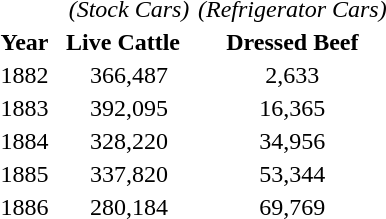<table class="toccolours">
<tr>
<td></td>
<td align=center><em>(Stock Cars)</em></td>
<td align=center><em>(Refrigerator Cars)</em></td>
</tr>
<tr>
<td align=center>  <strong>Year  </strong></td>
<td align=center><strong>Live Cattle  </strong></td>
<td align=center><strong>Dressed Beef</strong></td>
</tr>
<tr>
<td>  1882</td>
<td align=center>366,487</td>
<td align=center>2,633</td>
</tr>
<tr>
<td>  1883</td>
<td align=center>392,095</td>
<td align=center>16,365</td>
</tr>
<tr>
<td>  1884</td>
<td align=center>328,220</td>
<td align=center>34,956</td>
</tr>
<tr>
<td>  1885</td>
<td align=center>337,820</td>
<td align=center>53,344</td>
</tr>
<tr>
<td>  1886</td>
<td align=center>280,184</td>
<td align=center>69,769</td>
</tr>
</table>
